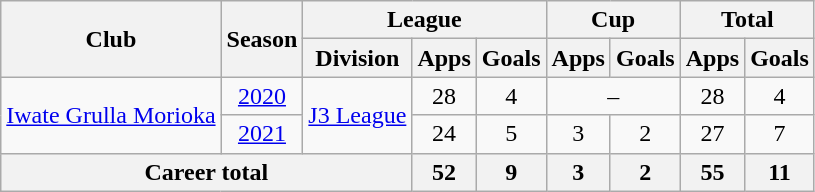<table class="wikitable" style="text-align: center">
<tr>
<th rowspan="2">Club</th>
<th rowspan="2">Season</th>
<th colspan="3">League</th>
<th colspan="2">Cup</th>
<th colspan="2">Total</th>
</tr>
<tr>
<th>Division</th>
<th>Apps</th>
<th>Goals</th>
<th>Apps</th>
<th>Goals</th>
<th>Apps</th>
<th>Goals</th>
</tr>
<tr>
<td rowspan="2"><a href='#'>Iwate Grulla Morioka</a></td>
<td><a href='#'>2020</a></td>
<td rowspan="2"><a href='#'>J3 League</a></td>
<td>28</td>
<td>4</td>
<td colspan="2">–</td>
<td>28</td>
<td>4</td>
</tr>
<tr>
<td><a href='#'>2021</a></td>
<td>24</td>
<td>5</td>
<td>3</td>
<td>2</td>
<td>27</td>
<td>7</td>
</tr>
<tr>
<th colspan=3>Career total</th>
<th>52</th>
<th>9</th>
<th>3</th>
<th>2</th>
<th>55</th>
<th>11</th>
</tr>
</table>
